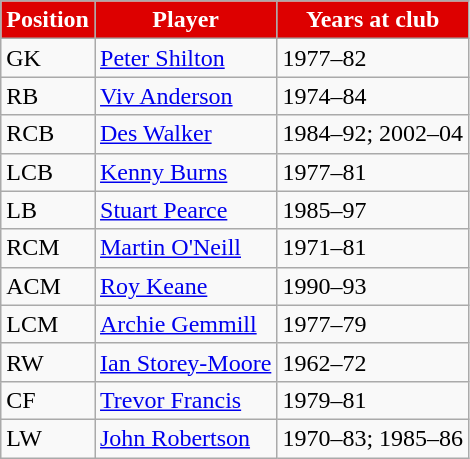<table class="wikitable sortable">
<tr>
<th style="background:#d00; color:#fff;" scope="col">Position</th>
<th style="background:#d00; color:#fff;" scope="col">Player</th>
<th style="background:#d00; color:#fff;" scope="col">Years at club</th>
</tr>
<tr>
<td>GK</td>
<td> <a href='#'>Peter Shilton</a></td>
<td>1977–82</td>
</tr>
<tr>
<td>RB</td>
<td> <a href='#'>Viv Anderson</a></td>
<td>1974–84</td>
</tr>
<tr>
<td>RCB</td>
<td> <a href='#'>Des Walker</a></td>
<td>1984–92; 2002–04</td>
</tr>
<tr>
<td>LCB</td>
<td> <a href='#'>Kenny Burns</a></td>
<td>1977–81</td>
</tr>
<tr>
<td>LB</td>
<td> <a href='#'>Stuart Pearce</a></td>
<td>1985–97</td>
</tr>
<tr>
<td>RCM</td>
<td> <a href='#'>Martin O'Neill</a></td>
<td>1971–81</td>
</tr>
<tr>
<td>ACM</td>
<td> <a href='#'>Roy Keane</a></td>
<td>1990–93</td>
</tr>
<tr>
<td>LCM</td>
<td> <a href='#'>Archie Gemmill</a></td>
<td>1977–79</td>
</tr>
<tr>
<td>RW</td>
<td> <a href='#'>Ian Storey-Moore</a></td>
<td>1962–72</td>
</tr>
<tr>
<td>CF</td>
<td> <a href='#'>Trevor Francis</a></td>
<td>1979–81</td>
</tr>
<tr>
<td>LW</td>
<td> <a href='#'>John Robertson</a></td>
<td>1970–83; 1985–86</td>
</tr>
</table>
